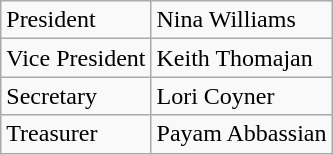<table class="wikitable">
<tr>
<td>President</td>
<td>Nina Williams</td>
</tr>
<tr>
<td>Vice President</td>
<td>Keith Thomajan</td>
</tr>
<tr>
<td>Secretary</td>
<td>Lori Coyner</td>
</tr>
<tr>
<td>Treasurer</td>
<td>Payam Abbassian</td>
</tr>
</table>
